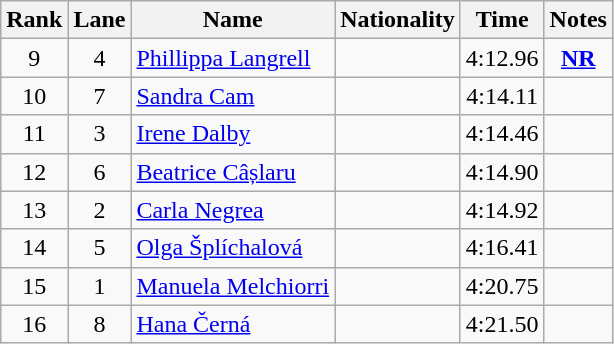<table class="wikitable sortable" style="text-align:center">
<tr>
<th>Rank</th>
<th>Lane</th>
<th>Name</th>
<th>Nationality</th>
<th>Time</th>
<th>Notes</th>
</tr>
<tr>
<td>9</td>
<td>4</td>
<td align=left><a href='#'>Phillippa Langrell</a></td>
<td align=left></td>
<td>4:12.96</td>
<td><strong><a href='#'>NR</a></strong></td>
</tr>
<tr>
<td>10</td>
<td>7</td>
<td align=left><a href='#'>Sandra Cam</a></td>
<td align=left></td>
<td>4:14.11</td>
<td></td>
</tr>
<tr>
<td>11</td>
<td>3</td>
<td align=left><a href='#'>Irene Dalby</a></td>
<td align=left></td>
<td>4:14.46</td>
<td></td>
</tr>
<tr>
<td>12</td>
<td>6</td>
<td align=left><a href='#'>Beatrice Câșlaru</a></td>
<td align=left></td>
<td>4:14.90</td>
<td></td>
</tr>
<tr>
<td>13</td>
<td>2</td>
<td align=left><a href='#'>Carla Negrea</a></td>
<td align=left></td>
<td>4:14.92</td>
<td></td>
</tr>
<tr>
<td>14</td>
<td>5</td>
<td align=left><a href='#'>Olga Šplíchalová</a></td>
<td align=left></td>
<td>4:16.41</td>
<td></td>
</tr>
<tr>
<td>15</td>
<td>1</td>
<td align=left><a href='#'>Manuela Melchiorri</a></td>
<td align=left></td>
<td>4:20.75</td>
<td></td>
</tr>
<tr>
<td>16</td>
<td>8</td>
<td align=left><a href='#'>Hana Černá</a></td>
<td align=left></td>
<td>4:21.50</td>
<td></td>
</tr>
</table>
